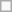<table class=wikitable>
<tr>
<td> </td>
</tr>
</table>
